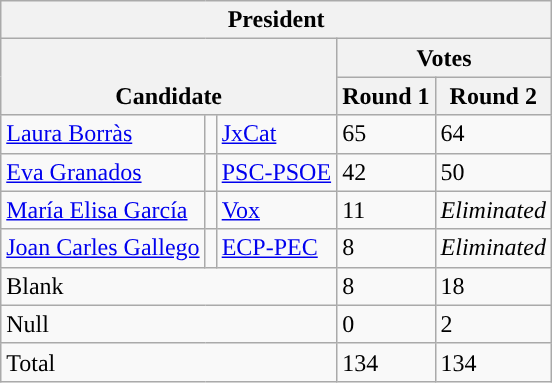<table class="wikitable">
<tr>
<th colspan="5">President</th>
</tr>
<tr>
<th colspan="3" rowspan="2" valign="bottom">Candidate</th>
<th colspan="2">Votes</th>
</tr>
<tr>
<th>Round 1</th>
<th>Round 2</th>
</tr>
<tr>
<td align="left"><a href='#'>Laura Borràs</a></td>
<td></td>
<td align="left"><a href='#'>JxCat</a></td>
<td>65</td>
<td>64</td>
</tr>
<tr>
<td align="left"><a href='#'>Eva Granados</a></td>
<td></td>
<td align="left"><a href='#'>PSC-PSOE</a></td>
<td>42</td>
<td>50</td>
</tr>
<tr>
<td><a href='#'>María Elisa García</a></td>
<td></td>
<td><a href='#'>Vox</a></td>
<td>11</td>
<td><em>Eliminated</em></td>
</tr>
<tr>
<td><a href='#'>Joan Carles Gallego</a></td>
<td></td>
<td><a href='#'>ECP-PEC</a></td>
<td>8</td>
<td><em>Eliminated</em></td>
</tr>
<tr>
<td colspan="3" align="left">Blank</td>
<td>8</td>
<td>18</td>
</tr>
<tr>
<td colspan="3">Null</td>
<td>0</td>
<td>2</td>
</tr>
<tr>
<td colspan="3" align="left">Total</td>
<td>134</td>
<td>134</td>
</tr>
</table>
